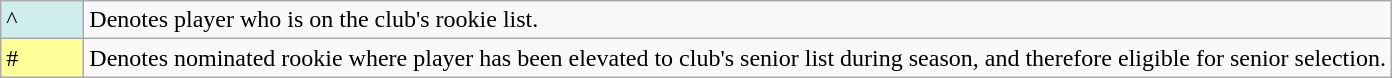<table class="wikitable">
<tr>
<td style="background:#cfecec; border:1px solid #aaa; width:3em;">^</td>
<td>Denotes player who is on the club's rookie list.</td>
</tr>
<tr>
<td style="background:#ff9; border:1px solid #aaa; width:3em;">#</td>
<td>Denotes nominated rookie where player has been elevated to club's senior list during season, and therefore eligible for senior selection.</td>
</tr>
</table>
